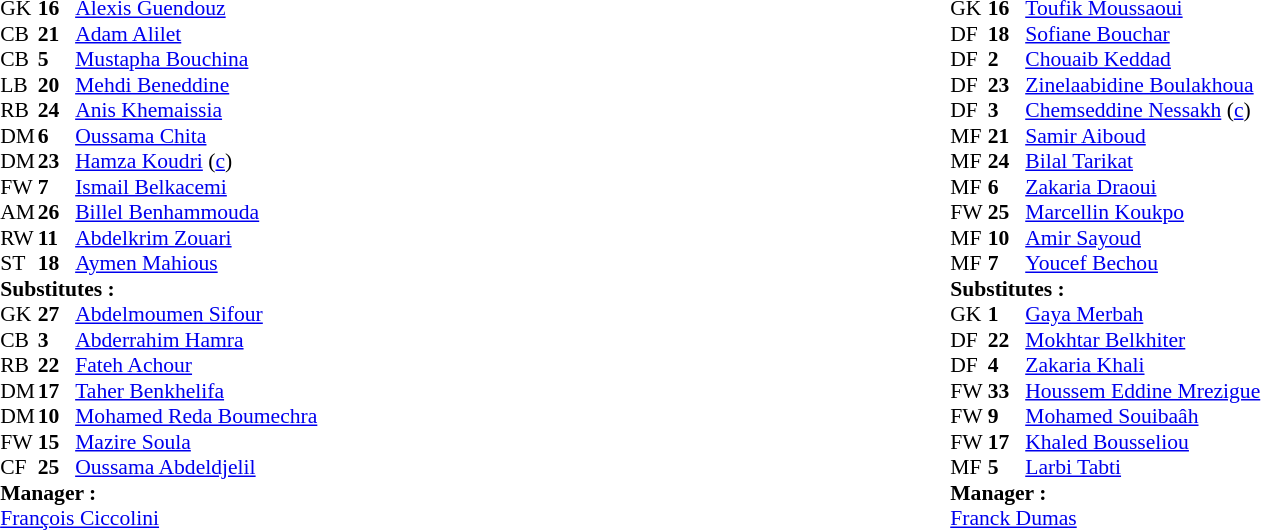<table width="100%">
<tr>
<td valign="top" width="50%"><br><table style="font-size: 90%" cellspacing="0" cellpadding="0" align="center">
<tr>
<th width="25"></th>
<th width="25"></th>
</tr>
<tr>
<td>GK</td>
<td><strong>16</strong></td>
<td> <a href='#'>Alexis Guendouz</a></td>
</tr>
<tr>
<td>CB</td>
<td><strong>21</strong></td>
<td> <a href='#'>Adam Alilet</a></td>
<td></td>
<td></td>
</tr>
<tr>
<td>CB</td>
<td><strong>5</strong></td>
<td> <a href='#'>Mustapha Bouchina</a></td>
</tr>
<tr>
<td>LB</td>
<td><strong>20</strong></td>
<td> <a href='#'>Mehdi Beneddine</a></td>
</tr>
<tr>
<td>RB</td>
<td><strong>24</strong></td>
<td> <a href='#'>Anis Khemaissia</a></td>
</tr>
<tr>
<td>DM</td>
<td><strong>6</strong></td>
<td> <a href='#'>Oussama Chita</a></td>
<td></td>
<td></td>
</tr>
<tr>
<td>DM</td>
<td><strong>23</strong></td>
<td> <a href='#'>Hamza Koudri</a>  (<a href='#'>c</a>)</td>
</tr>
<tr>
<td>FW</td>
<td><strong>7</strong></td>
<td> <a href='#'>Ismail Belkacemi</a></td>
</tr>
<tr>
<td>AM</td>
<td><strong>26</strong></td>
<td> <a href='#'>Billel Benhammouda</a></td>
<td></td>
<td></td>
</tr>
<tr>
<td>RW</td>
<td><strong>11</strong></td>
<td> <a href='#'>Abdelkrim Zouari</a></td>
</tr>
<tr>
<td>ST</td>
<td><strong>18</strong></td>
<td> <a href='#'>Aymen Mahious</a></td>
</tr>
<tr>
<td colspan=3><strong>Substitutes : </strong></td>
</tr>
<tr>
<td>GK</td>
<td><strong>27</strong></td>
<td> <a href='#'>Abdelmoumen Sifour</a></td>
</tr>
<tr>
<td>CB</td>
<td><strong>3</strong></td>
<td> <a href='#'>Abderrahim Hamra</a></td>
<td></td>
<td></td>
</tr>
<tr>
<td>RB</td>
<td><strong>22</strong></td>
<td> <a href='#'>Fateh Achour</a></td>
</tr>
<tr>
<td>DM</td>
<td><strong>17</strong></td>
<td> <a href='#'>Taher Benkhelifa</a></td>
<td></td>
<td></td>
</tr>
<tr>
<td>DM</td>
<td><strong>10</strong></td>
<td> <a href='#'>Mohamed Reda Boumechra</a></td>
</tr>
<tr>
<td>FW</td>
<td><strong>15</strong></td>
<td> <a href='#'>Mazire Soula</a></td>
</tr>
<tr>
<td>CF</td>
<td><strong>25</strong></td>
<td> <a href='#'>Oussama Abdeldjelil</a></td>
<td></td>
<td></td>
</tr>
<tr>
<td colspan=3><strong>Manager :</strong></td>
</tr>
<tr>
<td colspan=4> <a href='#'>François Ciccolini</a></td>
</tr>
</table>
</td>
<td valign="top" width="50%"><br><table style="font-size: 90%" cellspacing="0" cellpadding="0"  align="center">
<tr>
<th width=25></th>
<th width=25></th>
</tr>
<tr>
<td>GK</td>
<td><strong>16</strong></td>
<td> <a href='#'>Toufik Moussaoui</a></td>
</tr>
<tr>
<td>DF</td>
<td><strong>18</strong></td>
<td> <a href='#'>Sofiane Bouchar</a></td>
</tr>
<tr>
<td>DF</td>
<td><strong>2</strong></td>
<td> <a href='#'>Chouaib Keddad</a></td>
</tr>
<tr>
<td>DF</td>
<td><strong>23</strong></td>
<td> <a href='#'>Zinelaabidine Boulakhoua</a></td>
</tr>
<tr>
<td>DF</td>
<td><strong>3</strong></td>
<td> <a href='#'>Chemseddine Nessakh</a>  (<a href='#'>c</a>)</td>
<td></td>
</tr>
<tr>
<td>MF</td>
<td><strong>21</strong></td>
<td> <a href='#'>Samir Aiboud</a></td>
</tr>
<tr>
<td>MF</td>
<td><strong>24</strong></td>
<td> <a href='#'>Bilal Tarikat</a></td>
<td></td>
<td></td>
</tr>
<tr>
<td>MF</td>
<td><strong>6</strong></td>
<td> <a href='#'>Zakaria Draoui</a></td>
</tr>
<tr>
<td>FW</td>
<td><strong>25</strong></td>
<td> <a href='#'>Marcellin Koukpo</a></td>
<td></td>
<td></td>
</tr>
<tr>
<td>MF</td>
<td><strong>10</strong></td>
<td> <a href='#'>Amir Sayoud</a></td>
<td></td>
</tr>
<tr>
<td>MF</td>
<td><strong>7</strong></td>
<td> <a href='#'>Youcef Bechou</a></td>
<td></td>
<td></td>
</tr>
<tr>
<td colspan=3><strong>Substitutes : </strong></td>
</tr>
<tr>
<td>GK</td>
<td><strong>1</strong></td>
<td> <a href='#'>Gaya Merbah</a></td>
</tr>
<tr>
<td>DF</td>
<td><strong>22</strong></td>
<td> <a href='#'>Mokhtar Belkhiter</a></td>
</tr>
<tr>
<td>DF</td>
<td><strong>4</strong></td>
<td> <a href='#'>Zakaria Khali</a></td>
</tr>
<tr>
<td>FW</td>
<td><strong>33</strong></td>
<td> <a href='#'>Houssem Eddine Mrezigue</a></td>
</tr>
<tr>
<td>FW</td>
<td><strong>9</strong></td>
<td> <a href='#'>Mohamed Souibaâh</a></td>
<td></td>
<td></td>
</tr>
<tr>
<td>FW</td>
<td><strong>17</strong></td>
<td> <a href='#'>Khaled Bousseliou</a></td>
<td></td>
<td></td>
</tr>
<tr>
<td>MF</td>
<td><strong>5</strong></td>
<td> <a href='#'>Larbi Tabti</a></td>
<td></td>
<td></td>
</tr>
<tr>
<td colspan=3><strong>Manager :</strong></td>
</tr>
<tr>
<td colspan=4> <a href='#'>Franck Dumas</a></td>
</tr>
</table>
</td>
</tr>
</table>
